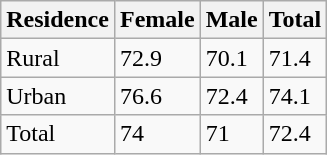<table class="wikitable sortable">
<tr>
<th>Residence</th>
<th>Female</th>
<th>Male</th>
<th>Total</th>
</tr>
<tr>
<td>Rural</td>
<td>72.9</td>
<td>70.1</td>
<td>71.4</td>
</tr>
<tr>
<td>Urban</td>
<td>76.6</td>
<td>72.4</td>
<td>74.1</td>
</tr>
<tr>
<td>Total</td>
<td>74</td>
<td>71</td>
<td>72.4</td>
</tr>
</table>
